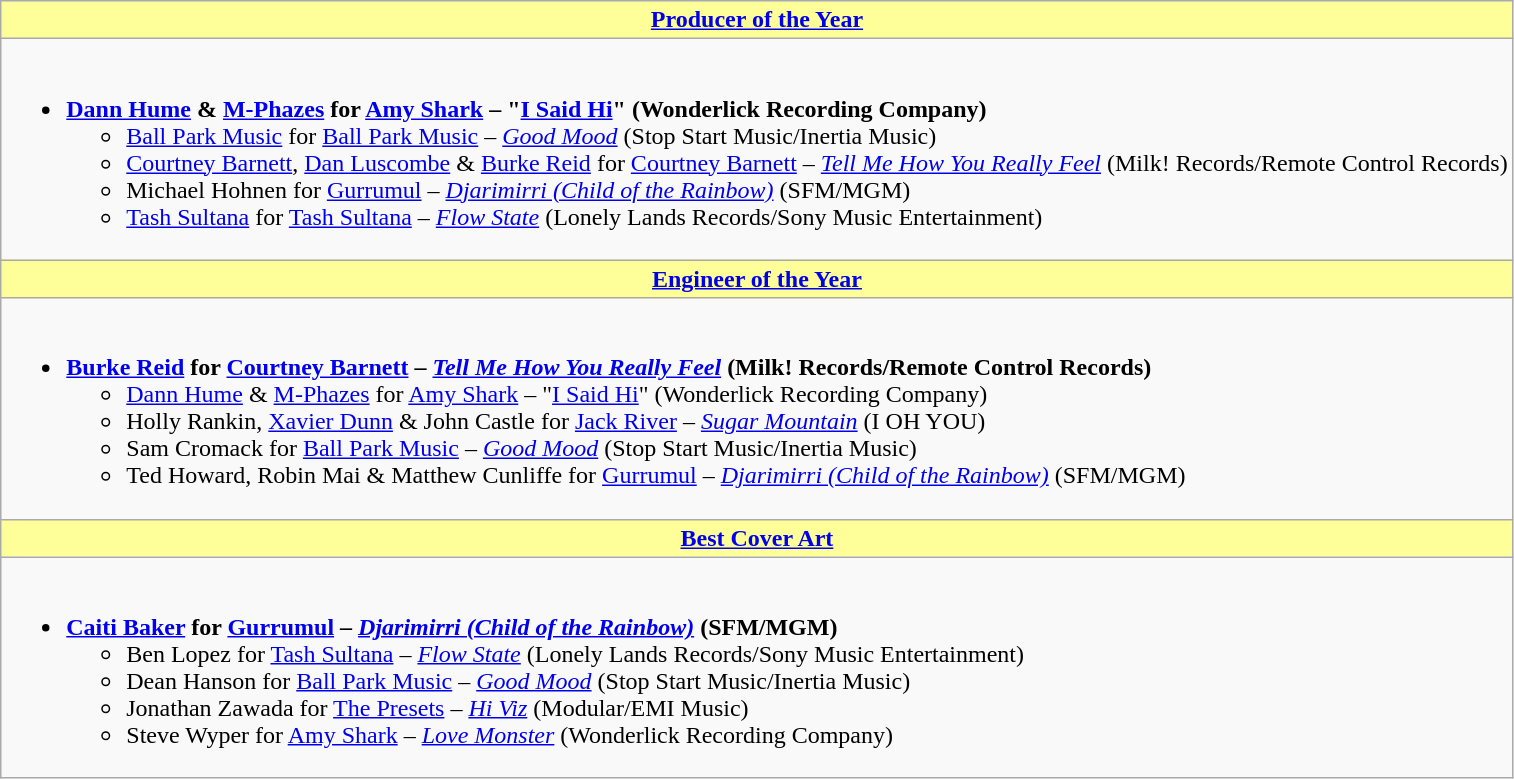<table class=wikitable style="width=150%">
<tr>
<th ! style="background:#ff9; width=;"50%"><a href='#'>Producer of the Year</a></th>
</tr>
<tr>
<td><br><ul><li><strong><a href='#'>Dann Hume</a> & <a href='#'>M-Phazes</a> for <a href='#'>Amy Shark</a> – "<a href='#'>I Said Hi</a>" (Wonderlick Recording Company)</strong><ul><li><a href='#'>Ball Park Music</a> for <a href='#'>Ball Park Music</a> – <em><a href='#'>Good Mood</a></em> (Stop Start Music/Inertia Music)</li><li><a href='#'>Courtney Barnett</a>, <a href='#'>Dan Luscombe</a> & <a href='#'>Burke Reid</a> for <a href='#'>Courtney Barnett</a> – <em><a href='#'>Tell Me How You Really Feel</a></em> (Milk! Records/Remote Control Records)</li><li>Michael Hohnen for <a href='#'>Gurrumul</a> – <em><a href='#'>Djarimirri (Child of the Rainbow)</a></em> (SFM/MGM)</li><li><a href='#'>Tash Sultana</a> for <a href='#'>Tash Sultana</a> – <em><a href='#'>Flow State</a></em> (Lonely Lands Records/Sony Music Entertainment)</li></ul></li></ul></td>
</tr>
<tr>
<th ! style="background:#ff9; width=;"50%"><a href='#'>Engineer of the Year</a></th>
</tr>
<tr>
<td><br><ul><li><strong><a href='#'>Burke Reid</a> for <a href='#'>Courtney Barnett</a> – <em><a href='#'>Tell Me How You Really Feel</a></em> (Milk! Records/Remote Control Records)</strong><ul><li><a href='#'>Dann Hume</a> & <a href='#'>M-Phazes</a> for <a href='#'>Amy Shark</a> – "<a href='#'>I Said Hi</a>" (Wonderlick Recording Company)</li><li>Holly Rankin, <a href='#'>Xavier Dunn</a> & John Castle for <a href='#'>Jack River</a> – <em><a href='#'>Sugar Mountain</a></em> (I OH YOU)</li><li>Sam Cromack for <a href='#'>Ball Park Music</a> – <em><a href='#'>Good Mood</a></em> (Stop Start Music/Inertia Music)</li><li>Ted Howard, Robin Mai & Matthew Cunliffe for <a href='#'>Gurrumul</a> – <em><a href='#'>Djarimirri (Child of the Rainbow)</a></em> (SFM/MGM)</li></ul></li></ul></td>
</tr>
<tr>
<th ! style="background:#ff9; width=;"50%"><a href='#'>Best Cover Art</a></th>
</tr>
<tr>
<td><br><ul><li><strong><a href='#'>Caiti Baker</a> for <a href='#'>Gurrumul</a> – <em><a href='#'>Djarimirri (Child of the Rainbow)</a></em> (SFM/MGM)</strong><ul><li>Ben Lopez for <a href='#'>Tash Sultana</a> – <em><a href='#'>Flow State</a></em> (Lonely Lands Records/Sony Music Entertainment)</li><li>Dean Hanson for <a href='#'>Ball Park Music</a> – <em><a href='#'>Good Mood</a></em> (Stop Start Music/Inertia Music)</li><li>Jonathan Zawada for <a href='#'>The Presets</a> – <em><a href='#'>Hi Viz</a></em> (Modular/EMI Music)</li><li>Steve Wyper for <a href='#'>Amy Shark</a> – <em><a href='#'>Love Monster</a></em> (Wonderlick Recording Company)</li></ul></li></ul></td>
</tr>
</table>
